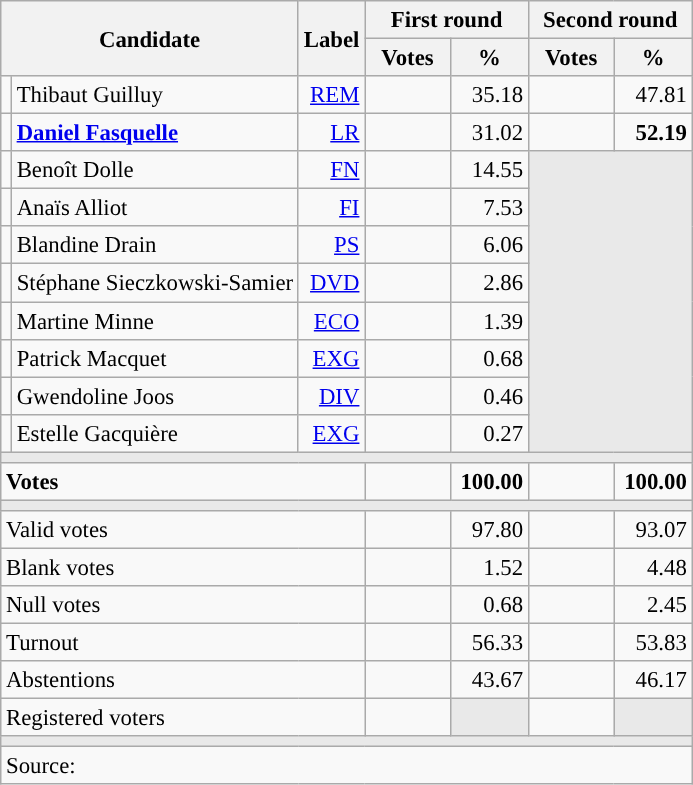<table class="wikitable" style="text-align:right;font-size:95%;">
<tr>
<th rowspan="2" colspan="2">Candidate</th>
<th rowspan="2">Label</th>
<th colspan="2">First round</th>
<th colspan="2">Second round</th>
</tr>
<tr>
<th style="width:50px;">Votes</th>
<th style="width:45px;">%</th>
<th style="width:50px;">Votes</th>
<th style="width:45px;">%</th>
</tr>
<tr>
<td style="color:inherit;background:"></td>
<td style="text-align:left;">Thibaut Guilluy</td>
<td><a href='#'>REM</a></td>
<td></td>
<td>35.18</td>
<td></td>
<td>47.81</td>
</tr>
<tr>
<td style="color:inherit;background:"></td>
<td style="text-align:left;"><strong><a href='#'>Daniel Fasquelle</a></strong></td>
<td><a href='#'>LR</a></td>
<td></td>
<td>31.02</td>
<td><strong></strong></td>
<td><strong>52.19</strong></td>
</tr>
<tr>
<td style="color:inherit;background:"></td>
<td style="text-align:left;">Benoît Dolle</td>
<td><a href='#'>FN</a></td>
<td></td>
<td>14.55</td>
<td colspan="2" rowspan="8" style="background:#E9E9E9;"></td>
</tr>
<tr>
<td style="color:inherit;background:"></td>
<td style="text-align:left;">Anaïs Alliot</td>
<td><a href='#'>FI</a></td>
<td></td>
<td>7.53</td>
</tr>
<tr>
<td style="color:inherit;background:"></td>
<td style="text-align:left;">Blandine Drain</td>
<td><a href='#'>PS</a></td>
<td></td>
<td>6.06</td>
</tr>
<tr>
<td style="color:inherit;background:"></td>
<td style="text-align:left;">Stéphane Sieczkowski-Samier</td>
<td><a href='#'>DVD</a></td>
<td></td>
<td>2.86</td>
</tr>
<tr>
<td style="color:inherit;background:"></td>
<td style="text-align:left;">Martine Minne</td>
<td><a href='#'>ECO</a></td>
<td></td>
<td>1.39</td>
</tr>
<tr>
<td style="color:inherit;background:"></td>
<td style="text-align:left;">Patrick Macquet</td>
<td><a href='#'>EXG</a></td>
<td></td>
<td>0.68</td>
</tr>
<tr>
<td style="color:inherit;background:"></td>
<td style="text-align:left;">Gwendoline Joos</td>
<td><a href='#'>DIV</a></td>
<td></td>
<td>0.46</td>
</tr>
<tr>
<td style="color:inherit;background:"></td>
<td style="text-align:left;">Estelle Gacquière</td>
<td><a href='#'>EXG</a></td>
<td></td>
<td>0.27</td>
</tr>
<tr>
<td colspan="7" style="background:#E9E9E9;"></td>
</tr>
<tr style="font-weight:bold;">
<td colspan="3" style="text-align:left;">Votes</td>
<td></td>
<td>100.00</td>
<td></td>
<td>100.00</td>
</tr>
<tr>
<td colspan="7" style="background:#E9E9E9;"></td>
</tr>
<tr>
<td colspan="3" style="text-align:left;">Valid votes</td>
<td></td>
<td>97.80</td>
<td></td>
<td>93.07</td>
</tr>
<tr>
<td colspan="3" style="text-align:left;">Blank votes</td>
<td></td>
<td>1.52</td>
<td></td>
<td>4.48</td>
</tr>
<tr>
<td colspan="3" style="text-align:left;">Null votes</td>
<td></td>
<td>0.68</td>
<td></td>
<td>2.45</td>
</tr>
<tr>
<td colspan="3" style="text-align:left;">Turnout</td>
<td></td>
<td>56.33</td>
<td></td>
<td>53.83</td>
</tr>
<tr>
<td colspan="3" style="text-align:left;">Abstentions</td>
<td></td>
<td>43.67</td>
<td></td>
<td>46.17</td>
</tr>
<tr>
<td colspan="3" style="text-align:left;">Registered voters</td>
<td></td>
<td style="background:#E9E9E9;"></td>
<td></td>
<td style="background:#E9E9E9;"></td>
</tr>
<tr>
<td colspan="7" style="background:#E9E9E9;"></td>
</tr>
<tr>
<td colspan="7" style="text-align:left;">Source: </td>
</tr>
</table>
